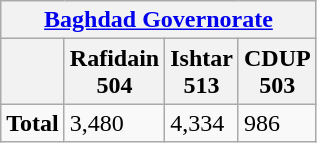<table class="wikitable">
<tr>
<th colspan="4"><a href='#'>Baghdad Governorate</a></th>
</tr>
<tr bgcolor="#f5f5f5">
<th></th>
<th>Rafidain<br>504</th>
<th>Ishtar<br>513</th>
<th>CDUP<br>503</th>
</tr>
<tr>
<td><strong>Total</strong></td>
<td>3,480</td>
<td>4,334</td>
<td>986</td>
</tr>
</table>
